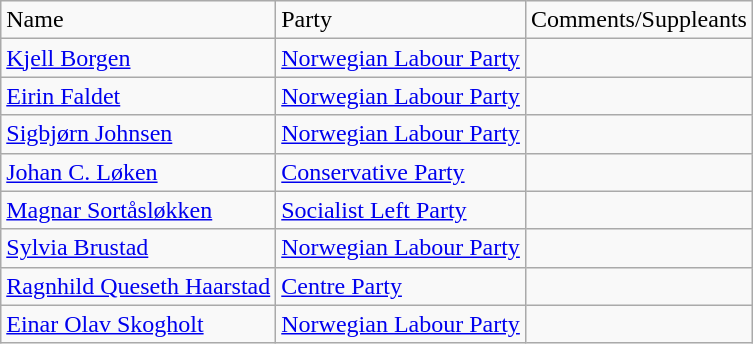<table class="wikitable">
<tr>
<td>Name</td>
<td>Party</td>
<td>Comments/Suppleants</td>
</tr>
<tr>
<td><a href='#'>Kjell Borgen</a></td>
<td><a href='#'>Norwegian Labour Party</a></td>
<td></td>
</tr>
<tr>
<td><a href='#'>Eirin Faldet</a></td>
<td><a href='#'>Norwegian Labour Party</a></td>
<td></td>
</tr>
<tr>
<td><a href='#'>Sigbjørn Johnsen</a></td>
<td><a href='#'>Norwegian Labour Party</a></td>
<td></td>
</tr>
<tr>
<td><a href='#'>Johan C. Løken</a></td>
<td><a href='#'>Conservative Party</a></td>
<td></td>
</tr>
<tr>
<td><a href='#'>Magnar Sortåsløkken</a></td>
<td><a href='#'>Socialist Left Party</a></td>
<td></td>
</tr>
<tr>
<td><a href='#'>Sylvia Brustad</a></td>
<td><a href='#'>Norwegian Labour Party</a></td>
<td></td>
</tr>
<tr>
<td><a href='#'>Ragnhild Queseth Haarstad</a></td>
<td><a href='#'>Centre Party</a></td>
<td></td>
</tr>
<tr>
<td><a href='#'>Einar Olav Skogholt</a></td>
<td><a href='#'>Norwegian Labour Party</a></td>
<td></td>
</tr>
</table>
